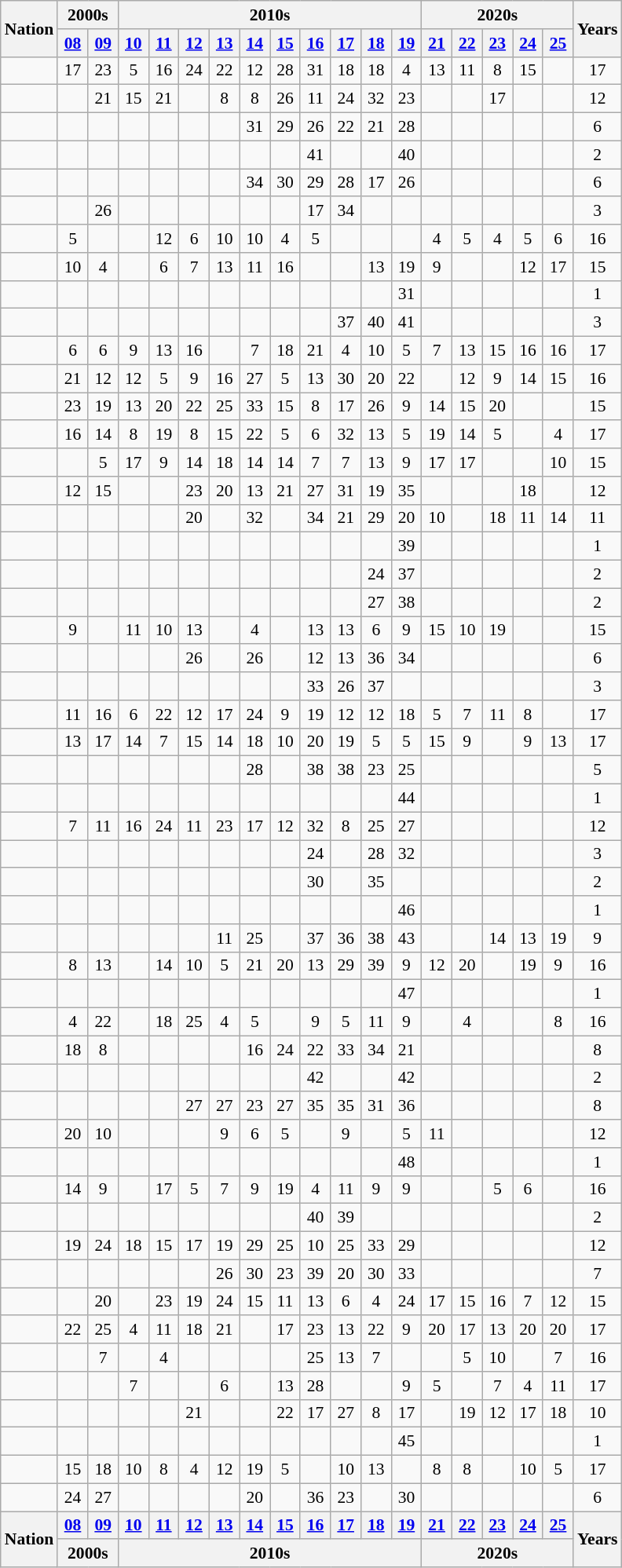<table class="wikitable" style="text-align:center; font-size:90%;">
<tr>
<th rowspan=2>Nation</th>
<th colspan=2>2000s</th>
<th colspan=10>2010s</th>
<th colspan=5>2020s</th>
<th rowspan=2>Years</th>
</tr>
<tr>
<th width=19px><a href='#'>08</a></th>
<th width=19px><a href='#'>09</a></th>
<th width=19px><a href='#'>10</a></th>
<th width=19px><a href='#'>11</a></th>
<th width=19px><a href='#'>12</a></th>
<th width=19px><a href='#'>13</a></th>
<th width=19px><a href='#'>14</a></th>
<th width=19px><a href='#'>15</a></th>
<th width=19px><a href='#'>16</a></th>
<th width=19px><a href='#'>17</a></th>
<th width=19px><a href='#'>18</a></th>
<th width=19px><a href='#'>19</a></th>
<th width=19px><a href='#'>21</a></th>
<th width=19px><a href='#'>22</a></th>
<th width=19px><a href='#'>23</a></th>
<th width=19px><a href='#'>24</a></th>
<th width=19px><a href='#'>25</a></th>
</tr>
<tr>
<td align=left></td>
<td>17</td>
<td>23</td>
<td>5</td>
<td>16</td>
<td>24</td>
<td>22</td>
<td>12</td>
<td>28</td>
<td>31</td>
<td>18</td>
<td>18</td>
<td>4</td>
<td>13</td>
<td>11</td>
<td>8</td>
<td>15</td>
<td></td>
<td>17</td>
</tr>
<tr>
<td align=left></td>
<td></td>
<td>21</td>
<td>15</td>
<td>21</td>
<td></td>
<td>8</td>
<td>8</td>
<td>26</td>
<td>11</td>
<td>24</td>
<td>32</td>
<td>23</td>
<td></td>
<td></td>
<td>17</td>
<td></td>
<td></td>
<td>12</td>
</tr>
<tr>
<td align=left></td>
<td></td>
<td></td>
<td></td>
<td></td>
<td></td>
<td></td>
<td>31</td>
<td>29</td>
<td>26</td>
<td>22</td>
<td>21</td>
<td>28</td>
<td></td>
<td></td>
<td></td>
<td></td>
<td></td>
<td>6</td>
</tr>
<tr>
<td align=left></td>
<td></td>
<td></td>
<td></td>
<td></td>
<td></td>
<td></td>
<td></td>
<td></td>
<td>41</td>
<td></td>
<td></td>
<td>40</td>
<td></td>
<td></td>
<td></td>
<td></td>
<td></td>
<td>2</td>
</tr>
<tr>
<td align=left></td>
<td></td>
<td></td>
<td></td>
<td></td>
<td></td>
<td></td>
<td>34</td>
<td>30</td>
<td>29</td>
<td>28</td>
<td>17</td>
<td>26</td>
<td></td>
<td></td>
<td></td>
<td></td>
<td></td>
<td>6</td>
</tr>
<tr>
<td align=left></td>
<td></td>
<td>26</td>
<td></td>
<td></td>
<td></td>
<td></td>
<td></td>
<td></td>
<td>17</td>
<td>34</td>
<td></td>
<td></td>
<td></td>
<td></td>
<td></td>
<td></td>
<td></td>
<td>3</td>
</tr>
<tr>
<td align=left></td>
<td>5</td>
<td></td>
<td></td>
<td>12</td>
<td>6</td>
<td>10</td>
<td>10</td>
<td>4</td>
<td>5</td>
<td></td>
<td></td>
<td></td>
<td>4</td>
<td>5</td>
<td>4</td>
<td>5</td>
<td>6</td>
<td>16</td>
</tr>
<tr>
<td align=left></td>
<td>10</td>
<td>4</td>
<td></td>
<td>6</td>
<td>7</td>
<td>13</td>
<td>11</td>
<td>16</td>
<td></td>
<td></td>
<td>13</td>
<td>19</td>
<td>9</td>
<td></td>
<td></td>
<td>12</td>
<td>17</td>
<td>15</td>
</tr>
<tr>
<td align=left></td>
<td></td>
<td></td>
<td></td>
<td></td>
<td></td>
<td></td>
<td></td>
<td></td>
<td></td>
<td></td>
<td></td>
<td>31</td>
<td></td>
<td></td>
<td></td>
<td></td>
<td></td>
<td>1</td>
</tr>
<tr>
<td align=left></td>
<td></td>
<td></td>
<td></td>
<td></td>
<td></td>
<td></td>
<td></td>
<td></td>
<td></td>
<td>37</td>
<td>40</td>
<td>41</td>
<td></td>
<td></td>
<td></td>
<td></td>
<td></td>
<td>3</td>
</tr>
<tr>
<td align=left></td>
<td>6</td>
<td>6</td>
<td>9</td>
<td>13</td>
<td>16</td>
<td></td>
<td>7</td>
<td>18</td>
<td>21</td>
<td>4</td>
<td>10</td>
<td>5</td>
<td>7</td>
<td>13</td>
<td>15</td>
<td>16</td>
<td>16</td>
<td>17</td>
</tr>
<tr>
<td align=left></td>
<td>21</td>
<td>12</td>
<td>12</td>
<td>5</td>
<td>9</td>
<td>16</td>
<td>27</td>
<td>5</td>
<td>13</td>
<td>30</td>
<td>20</td>
<td>22</td>
<td></td>
<td>12</td>
<td>9</td>
<td>14</td>
<td>15</td>
<td>16</td>
</tr>
<tr>
<td align=left></td>
<td>23</td>
<td>19</td>
<td>13</td>
<td>20</td>
<td>22</td>
<td>25</td>
<td>33</td>
<td>15</td>
<td>8</td>
<td>17</td>
<td>26</td>
<td>9</td>
<td>14</td>
<td>15</td>
<td>20</td>
<td></td>
<td></td>
<td>15</td>
</tr>
<tr>
<td align=left></td>
<td>16</td>
<td>14</td>
<td>8</td>
<td>19</td>
<td>8</td>
<td>15</td>
<td>22</td>
<td>5</td>
<td>6</td>
<td>32</td>
<td>13</td>
<td>5</td>
<td>19</td>
<td>14</td>
<td>5</td>
<td></td>
<td>4</td>
<td>17</td>
</tr>
<tr>
<td align=left></td>
<td></td>
<td>5</td>
<td>17</td>
<td>9</td>
<td>14</td>
<td>18</td>
<td>14</td>
<td>14</td>
<td>7</td>
<td>7</td>
<td>13</td>
<td>9</td>
<td>17</td>
<td>17</td>
<td></td>
<td></td>
<td>10</td>
<td>15</td>
</tr>
<tr>
<td align=left></td>
<td>12</td>
<td>15</td>
<td></td>
<td></td>
<td>23</td>
<td>20</td>
<td>13</td>
<td>21</td>
<td>27</td>
<td>31</td>
<td>19</td>
<td>35</td>
<td></td>
<td></td>
<td></td>
<td>18</td>
<td></td>
<td>12</td>
</tr>
<tr>
<td align=left></td>
<td></td>
<td></td>
<td></td>
<td></td>
<td>20</td>
<td></td>
<td>32</td>
<td></td>
<td>34</td>
<td>21</td>
<td>29</td>
<td>20</td>
<td>10</td>
<td></td>
<td>18</td>
<td>11</td>
<td>14</td>
<td>11</td>
</tr>
<tr>
<td align=left></td>
<td></td>
<td></td>
<td></td>
<td></td>
<td></td>
<td></td>
<td></td>
<td></td>
<td></td>
<td></td>
<td></td>
<td>39</td>
<td></td>
<td></td>
<td></td>
<td></td>
<td></td>
<td>1</td>
</tr>
<tr>
<td align=left></td>
<td></td>
<td></td>
<td></td>
<td></td>
<td></td>
<td></td>
<td></td>
<td></td>
<td></td>
<td></td>
<td>24</td>
<td>37</td>
<td></td>
<td></td>
<td></td>
<td></td>
<td></td>
<td>2</td>
</tr>
<tr>
<td align=left></td>
<td></td>
<td></td>
<td></td>
<td></td>
<td></td>
<td></td>
<td></td>
<td></td>
<td></td>
<td></td>
<td>27</td>
<td>38</td>
<td></td>
<td></td>
<td></td>
<td></td>
<td></td>
<td>2</td>
</tr>
<tr>
<td align=left></td>
<td>9</td>
<td></td>
<td>11</td>
<td>10</td>
<td>13</td>
<td></td>
<td>4</td>
<td></td>
<td>13</td>
<td>13</td>
<td>6</td>
<td>9</td>
<td>15</td>
<td>10</td>
<td>19</td>
<td></td>
<td></td>
<td>15</td>
</tr>
<tr>
<td align=left></td>
<td></td>
<td></td>
<td></td>
<td></td>
<td>26</td>
<td></td>
<td>26</td>
<td></td>
<td>12</td>
<td>13</td>
<td>36</td>
<td>34</td>
<td></td>
<td></td>
<td></td>
<td></td>
<td></td>
<td>6</td>
</tr>
<tr>
<td align=left></td>
<td></td>
<td></td>
<td></td>
<td></td>
<td></td>
<td></td>
<td></td>
<td></td>
<td>33</td>
<td>26</td>
<td>37</td>
<td></td>
<td></td>
<td></td>
<td></td>
<td></td>
<td></td>
<td>3</td>
</tr>
<tr>
<td align=left></td>
<td>11</td>
<td>16</td>
<td>6</td>
<td>22</td>
<td>12</td>
<td>17</td>
<td>24</td>
<td>9</td>
<td>19</td>
<td>12</td>
<td>12</td>
<td>18</td>
<td>5</td>
<td>7</td>
<td>11</td>
<td>8</td>
<td></td>
<td>17</td>
</tr>
<tr>
<td align=left></td>
<td>13</td>
<td>17</td>
<td>14</td>
<td>7</td>
<td>15</td>
<td>14</td>
<td>18</td>
<td>10</td>
<td>20</td>
<td>19</td>
<td>5</td>
<td>5</td>
<td>15</td>
<td>9</td>
<td></td>
<td>9</td>
<td>13</td>
<td>17</td>
</tr>
<tr>
<td align=left></td>
<td></td>
<td></td>
<td></td>
<td></td>
<td></td>
<td></td>
<td>28</td>
<td></td>
<td>38</td>
<td>38</td>
<td>23</td>
<td>25</td>
<td></td>
<td></td>
<td></td>
<td></td>
<td></td>
<td>5</td>
</tr>
<tr>
<td align=left></td>
<td></td>
<td></td>
<td></td>
<td></td>
<td></td>
<td></td>
<td></td>
<td></td>
<td></td>
<td></td>
<td></td>
<td>44</td>
<td></td>
<td></td>
<td></td>
<td></td>
<td></td>
<td>1</td>
</tr>
<tr>
<td align=left></td>
<td>7</td>
<td>11</td>
<td>16</td>
<td>24</td>
<td>11</td>
<td>23</td>
<td>17</td>
<td>12</td>
<td>32</td>
<td>8</td>
<td>25</td>
<td>27</td>
<td></td>
<td></td>
<td></td>
<td></td>
<td></td>
<td>12</td>
</tr>
<tr>
<td align=left></td>
<td></td>
<td></td>
<td></td>
<td></td>
<td></td>
<td></td>
<td></td>
<td></td>
<td>24</td>
<td></td>
<td>28</td>
<td>32</td>
<td></td>
<td></td>
<td></td>
<td></td>
<td></td>
<td>3</td>
</tr>
<tr>
<td align=left></td>
<td></td>
<td></td>
<td></td>
<td></td>
<td></td>
<td></td>
<td></td>
<td></td>
<td>30</td>
<td></td>
<td>35</td>
<td></td>
<td></td>
<td></td>
<td></td>
<td></td>
<td></td>
<td>2</td>
</tr>
<tr>
<td align=left></td>
<td></td>
<td></td>
<td></td>
<td></td>
<td></td>
<td></td>
<td></td>
<td></td>
<td></td>
<td></td>
<td></td>
<td>46</td>
<td></td>
<td></td>
<td></td>
<td></td>
<td></td>
<td>1</td>
</tr>
<tr>
<td align=left></td>
<td></td>
<td></td>
<td></td>
<td></td>
<td></td>
<td>11</td>
<td>25</td>
<td></td>
<td>37</td>
<td>36</td>
<td>38</td>
<td>43</td>
<td></td>
<td></td>
<td>14</td>
<td>13</td>
<td>19</td>
<td>9</td>
</tr>
<tr>
<td align=left></td>
<td>8</td>
<td>13</td>
<td></td>
<td>14</td>
<td>10</td>
<td>5</td>
<td>21</td>
<td>20</td>
<td>13</td>
<td>29</td>
<td>39</td>
<td>9</td>
<td>12</td>
<td>20</td>
<td></td>
<td>19</td>
<td>9</td>
<td>16</td>
</tr>
<tr>
<td align=left></td>
<td></td>
<td></td>
<td></td>
<td></td>
<td></td>
<td></td>
<td></td>
<td></td>
<td></td>
<td></td>
<td></td>
<td>47</td>
<td></td>
<td></td>
<td></td>
<td></td>
<td></td>
<td>1</td>
</tr>
<tr>
<td align=left></td>
<td>4</td>
<td>22</td>
<td></td>
<td>18</td>
<td>25</td>
<td>4</td>
<td>5</td>
<td></td>
<td>9</td>
<td>5</td>
<td>11</td>
<td>9</td>
<td></td>
<td>4</td>
<td></td>
<td></td>
<td>8</td>
<td>16</td>
</tr>
<tr>
<td align=left></td>
<td>18</td>
<td>8</td>
<td></td>
<td></td>
<td></td>
<td></td>
<td>16</td>
<td>24</td>
<td>22</td>
<td>33</td>
<td>34</td>
<td>21</td>
<td></td>
<td></td>
<td></td>
<td></td>
<td></td>
<td>8</td>
</tr>
<tr>
<td align=left></td>
<td></td>
<td></td>
<td></td>
<td></td>
<td></td>
<td></td>
<td></td>
<td></td>
<td>42</td>
<td></td>
<td></td>
<td>42</td>
<td></td>
<td></td>
<td></td>
<td></td>
<td></td>
<td>2</td>
</tr>
<tr>
<td align=left></td>
<td></td>
<td></td>
<td></td>
<td></td>
<td>27</td>
<td>27</td>
<td>23</td>
<td>27</td>
<td>35</td>
<td>35</td>
<td>31</td>
<td>36</td>
<td></td>
<td></td>
<td></td>
<td></td>
<td></td>
<td>8</td>
</tr>
<tr>
<td align=left></td>
<td>20</td>
<td>10</td>
<td></td>
<td></td>
<td></td>
<td>9</td>
<td>6</td>
<td>5</td>
<td></td>
<td>9</td>
<td></td>
<td>5</td>
<td>11</td>
<td></td>
<td></td>
<td></td>
<td></td>
<td>12</td>
</tr>
<tr>
<td align=left></td>
<td></td>
<td></td>
<td></td>
<td></td>
<td></td>
<td></td>
<td></td>
<td></td>
<td></td>
<td></td>
<td></td>
<td>48</td>
<td></td>
<td></td>
<td></td>
<td></td>
<td></td>
<td>1</td>
</tr>
<tr>
<td align=left></td>
<td>14</td>
<td>9</td>
<td></td>
<td>17</td>
<td>5</td>
<td>7</td>
<td>9</td>
<td>19</td>
<td>4</td>
<td>11</td>
<td>9</td>
<td>9</td>
<td></td>
<td></td>
<td>5</td>
<td>6</td>
<td></td>
<td>16</td>
</tr>
<tr>
<td align=left></td>
<td></td>
<td></td>
<td></td>
<td></td>
<td></td>
<td></td>
<td></td>
<td></td>
<td>40</td>
<td>39</td>
<td></td>
<td></td>
<td></td>
<td></td>
<td></td>
<td></td>
<td></td>
<td>2</td>
</tr>
<tr>
<td align=left></td>
<td>19</td>
<td>24</td>
<td>18</td>
<td>15</td>
<td>17</td>
<td>19</td>
<td>29</td>
<td>25</td>
<td>10</td>
<td>25</td>
<td>33</td>
<td>29</td>
<td></td>
<td></td>
<td></td>
<td></td>
<td></td>
<td>12</td>
</tr>
<tr>
<td align=left></td>
<td></td>
<td></td>
<td></td>
<td></td>
<td></td>
<td>26</td>
<td>30</td>
<td>23</td>
<td>39</td>
<td>20</td>
<td>30</td>
<td>33</td>
<td></td>
<td></td>
<td></td>
<td></td>
<td></td>
<td>7</td>
</tr>
<tr>
<td align=left></td>
<td></td>
<td>20</td>
<td></td>
<td>23</td>
<td>19</td>
<td>24</td>
<td>15</td>
<td>11</td>
<td>13</td>
<td>6</td>
<td>4</td>
<td>24</td>
<td>17</td>
<td>15</td>
<td>16</td>
<td>7</td>
<td>12</td>
<td>15</td>
</tr>
<tr>
<td align=left></td>
<td>22</td>
<td>25</td>
<td>4</td>
<td>11</td>
<td>18</td>
<td>21</td>
<td></td>
<td>17</td>
<td>23</td>
<td>13</td>
<td>22</td>
<td>9</td>
<td>20</td>
<td>17</td>
<td>13</td>
<td>20</td>
<td>20</td>
<td>17</td>
</tr>
<tr>
<td align=left></td>
<td></td>
<td>7</td>
<td></td>
<td>4</td>
<td></td>
<td></td>
<td></td>
<td></td>
<td>25</td>
<td>13</td>
<td>7</td>
<td></td>
<td></td>
<td>5</td>
<td>10</td>
<td></td>
<td>7</td>
<td>16</td>
</tr>
<tr>
<td align=left></td>
<td></td>
<td></td>
<td>7</td>
<td></td>
<td></td>
<td>6</td>
<td></td>
<td>13</td>
<td>28</td>
<td></td>
<td></td>
<td>9</td>
<td>5</td>
<td></td>
<td>7</td>
<td>4</td>
<td>11</td>
<td>17</td>
</tr>
<tr>
<td align=left></td>
<td></td>
<td></td>
<td></td>
<td></td>
<td>21</td>
<td></td>
<td></td>
<td>22</td>
<td>17</td>
<td>27</td>
<td>8</td>
<td>17</td>
<td></td>
<td>19</td>
<td>12</td>
<td>17</td>
<td>18</td>
<td>10</td>
</tr>
<tr>
<td align=left></td>
<td></td>
<td></td>
<td></td>
<td></td>
<td></td>
<td></td>
<td></td>
<td></td>
<td></td>
<td></td>
<td></td>
<td>45</td>
<td></td>
<td></td>
<td></td>
<td></td>
<td></td>
<td>1</td>
</tr>
<tr>
<td align=left></td>
<td>15</td>
<td>18</td>
<td>10</td>
<td>8</td>
<td>4</td>
<td>12</td>
<td>19</td>
<td>5</td>
<td></td>
<td>10</td>
<td>13</td>
<td></td>
<td>8</td>
<td>8</td>
<td></td>
<td>10</td>
<td>5</td>
<td>17</td>
</tr>
<tr>
<td align=left></td>
<td>24</td>
<td>27</td>
<td></td>
<td></td>
<td></td>
<td></td>
<td>20</td>
<td></td>
<td>36</td>
<td>23</td>
<td></td>
<td>30</td>
<td></td>
<td></td>
<td></td>
<td></td>
<td></td>
<td>6</td>
</tr>
<tr>
<th rowspan=2>Nation</th>
<th width=19px><a href='#'>08</a></th>
<th width=19px><a href='#'>09</a></th>
<th width=19px><a href='#'>10</a></th>
<th width=19px><a href='#'>11</a></th>
<th width=19px><a href='#'>12</a></th>
<th width=19px><a href='#'>13</a></th>
<th width=19px><a href='#'>14</a></th>
<th width=19px><a href='#'>15</a></th>
<th width=19px><a href='#'>16</a></th>
<th width=19px><a href='#'>17</a></th>
<th width=19px><a href='#'>18</a></th>
<th width=19px><a href='#'>19</a></th>
<th width=19px><a href='#'>21</a></th>
<th width=19px><a href='#'>22</a></th>
<th width=19px><a href='#'>23</a></th>
<th width=19px><a href='#'>24</a></th>
<th width=19px><a href='#'>25</a></th>
<th rowspan=2>Years</th>
</tr>
<tr>
<th colspan=2>2000s</th>
<th colspan=10>2010s</th>
<th colspan=5>2020s</th>
</tr>
</table>
